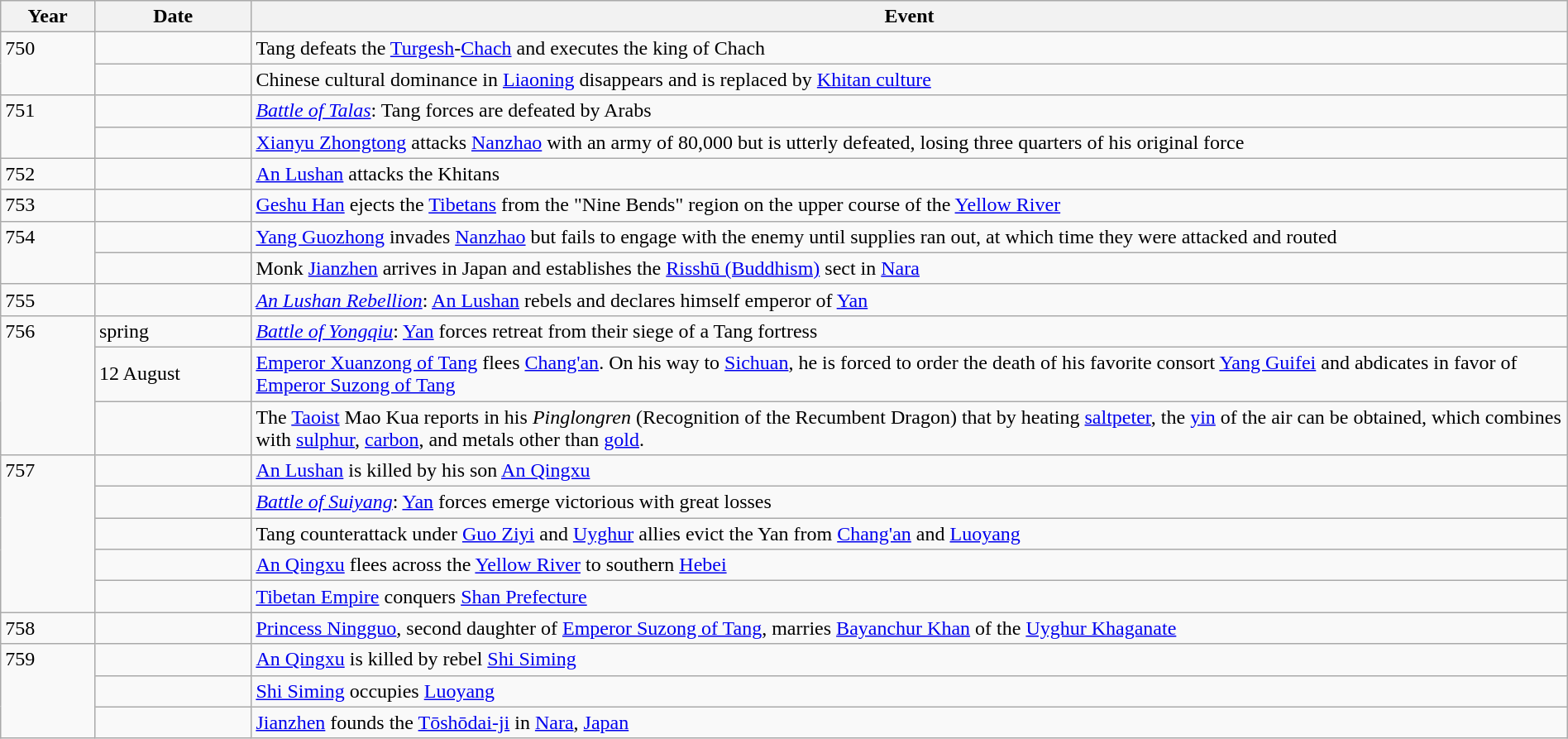<table class="wikitable" width="100%">
<tr>
<th style="width:6%">Year</th>
<th style="width:10%">Date</th>
<th>Event</th>
</tr>
<tr>
<td rowspan="2" valign="top">750</td>
<td></td>
<td>Tang defeats the <a href='#'>Turgesh</a>-<a href='#'>Chach</a> and executes the king of Chach</td>
</tr>
<tr>
<td></td>
<td>Chinese cultural dominance in <a href='#'>Liaoning</a> disappears and is replaced by <a href='#'>Khitan culture</a></td>
</tr>
<tr>
<td rowspan="2" valign="top">751</td>
<td></td>
<td><em><a href='#'>Battle of Talas</a></em>: Tang forces are defeated by Arabs</td>
</tr>
<tr>
<td></td>
<td><a href='#'>Xianyu Zhongtong</a> attacks <a href='#'>Nanzhao</a> with an army of 80,000 but is utterly defeated, losing three quarters of his original force</td>
</tr>
<tr>
<td>752</td>
<td></td>
<td><a href='#'>An Lushan</a> attacks the Khitans</td>
</tr>
<tr>
<td>753</td>
<td></td>
<td><a href='#'>Geshu Han</a> ejects the <a href='#'>Tibetans</a> from the "Nine Bends" region on the upper course of the <a href='#'>Yellow River</a></td>
</tr>
<tr>
<td rowspan="2" valign="top">754</td>
<td></td>
<td><a href='#'>Yang Guozhong</a> invades <a href='#'>Nanzhao</a> but fails to engage with the enemy until supplies ran out, at which time they were attacked and routed</td>
</tr>
<tr>
<td></td>
<td>Monk <a href='#'>Jianzhen</a> arrives in Japan and establishes the <a href='#'>Risshū (Buddhism)</a> sect in <a href='#'>Nara</a></td>
</tr>
<tr>
<td>755</td>
<td></td>
<td><em><a href='#'>An Lushan Rebellion</a></em>: <a href='#'>An Lushan</a> rebels and declares himself emperor of <a href='#'>Yan</a></td>
</tr>
<tr>
<td rowspan="3" valign="top">756</td>
<td>spring</td>
<td><em><a href='#'>Battle of Yongqiu</a></em>: <a href='#'>Yan</a> forces retreat from their siege of a Tang fortress</td>
</tr>
<tr>
<td>12 August</td>
<td><a href='#'>Emperor Xuanzong of Tang</a> flees <a href='#'>Chang'an</a>. On his way to <a href='#'>Sichuan</a>, he is forced to order the death of his favorite consort <a href='#'>Yang Guifei</a> and abdicates in favor of <a href='#'>Emperor Suzong of Tang</a></td>
</tr>
<tr>
<td></td>
<td>The <a href='#'>Taoist</a> Mao Kua reports in his <em>Pinglongren</em> (Recognition of the Recumbent Dragon) that by heating <a href='#'>saltpeter</a>, the <a href='#'>yin</a> of the air can be obtained, which combines with <a href='#'>sulphur</a>, <a href='#'>carbon</a>, and metals other than <a href='#'>gold</a>.</td>
</tr>
<tr>
<td rowspan="5" valign="top">757</td>
<td></td>
<td><a href='#'>An Lushan</a> is killed by his son <a href='#'>An Qingxu</a></td>
</tr>
<tr>
<td></td>
<td><em><a href='#'>Battle of Suiyang</a></em>: <a href='#'>Yan</a> forces emerge victorious with great losses</td>
</tr>
<tr>
<td></td>
<td>Tang counterattack under <a href='#'>Guo Ziyi</a> and <a href='#'>Uyghur</a> allies evict the Yan from <a href='#'>Chang'an</a> and <a href='#'>Luoyang</a></td>
</tr>
<tr>
<td></td>
<td><a href='#'>An Qingxu</a> flees across the <a href='#'>Yellow River</a> to southern <a href='#'>Hebei</a></td>
</tr>
<tr>
<td></td>
<td><a href='#'>Tibetan Empire</a> conquers <a href='#'>Shan Prefecture</a></td>
</tr>
<tr>
<td>758</td>
<td></td>
<td><a href='#'>Princess Ningguo</a>, second daughter of <a href='#'>Emperor Suzong of Tang</a>, marries <a href='#'>Bayanchur Khan</a> of the <a href='#'>Uyghur Khaganate</a></td>
</tr>
<tr>
<td rowspan="3" valign="top">759</td>
<td></td>
<td><a href='#'>An Qingxu</a> is killed by rebel <a href='#'>Shi Siming</a></td>
</tr>
<tr>
<td></td>
<td><a href='#'>Shi Siming</a> occupies <a href='#'>Luoyang</a></td>
</tr>
<tr>
<td></td>
<td><a href='#'>Jianzhen</a> founds the <a href='#'>Tōshōdai-ji</a> in <a href='#'>Nara</a>, <a href='#'>Japan</a></td>
</tr>
</table>
